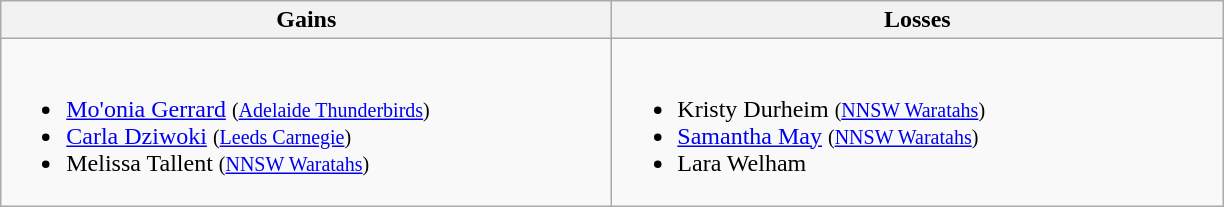<table class=wikitable>
<tr>
<th width=400> Gains</th>
<th width=400> Losses</th>
</tr>
<tr>
<td><br><ul><li><a href='#'>Mo'onia Gerrard</a> <small>(<a href='#'>Adelaide Thunderbirds</a>)</small> </li><li><a href='#'>Carla Dziwoki</a> <small>(<a href='#'>Leeds Carnegie</a>)</small> </li><li>Melissa Tallent <small>(<a href='#'>NNSW Waratahs</a>)</small></li></ul></td>
<td><br><ul><li>Kristy Durheim <small>(<a href='#'>NNSW Waratahs</a>)</small></li><li><a href='#'>Samantha May</a> <small>(<a href='#'>NNSW Waratahs</a>)</small></li><li>Lara Welham</li></ul></td>
</tr>
</table>
